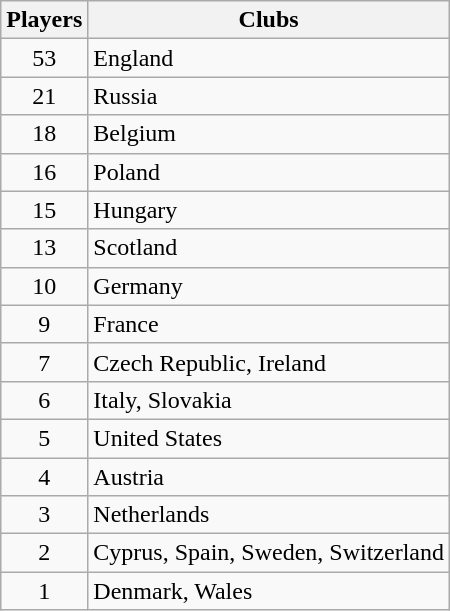<table class="wikitable">
<tr>
<th>Players</th>
<th>Clubs</th>
</tr>
<tr>
<td align="center">53</td>
<td> England</td>
</tr>
<tr>
<td align="center">21</td>
<td> Russia</td>
</tr>
<tr>
<td align="center">18</td>
<td> Belgium</td>
</tr>
<tr>
<td align="center">16</td>
<td> Poland</td>
</tr>
<tr>
<td align="center">15</td>
<td> Hungary</td>
</tr>
<tr>
<td align="center">13</td>
<td> Scotland</td>
</tr>
<tr>
<td align="center">10</td>
<td> Germany</td>
</tr>
<tr>
<td align="center">9</td>
<td> France</td>
</tr>
<tr>
<td align="center">7</td>
<td> Czech Republic,  Ireland</td>
</tr>
<tr>
<td align="center">6</td>
<td> Italy,  Slovakia</td>
</tr>
<tr>
<td align="center">5</td>
<td> United States</td>
</tr>
<tr>
<td align="center">4</td>
<td> Austria</td>
</tr>
<tr>
<td align="center">3</td>
<td> Netherlands</td>
</tr>
<tr>
<td align="center">2</td>
<td> Cyprus,  Spain,  Sweden,  Switzerland</td>
</tr>
<tr>
<td align="center">1</td>
<td> Denmark,  Wales</td>
</tr>
</table>
